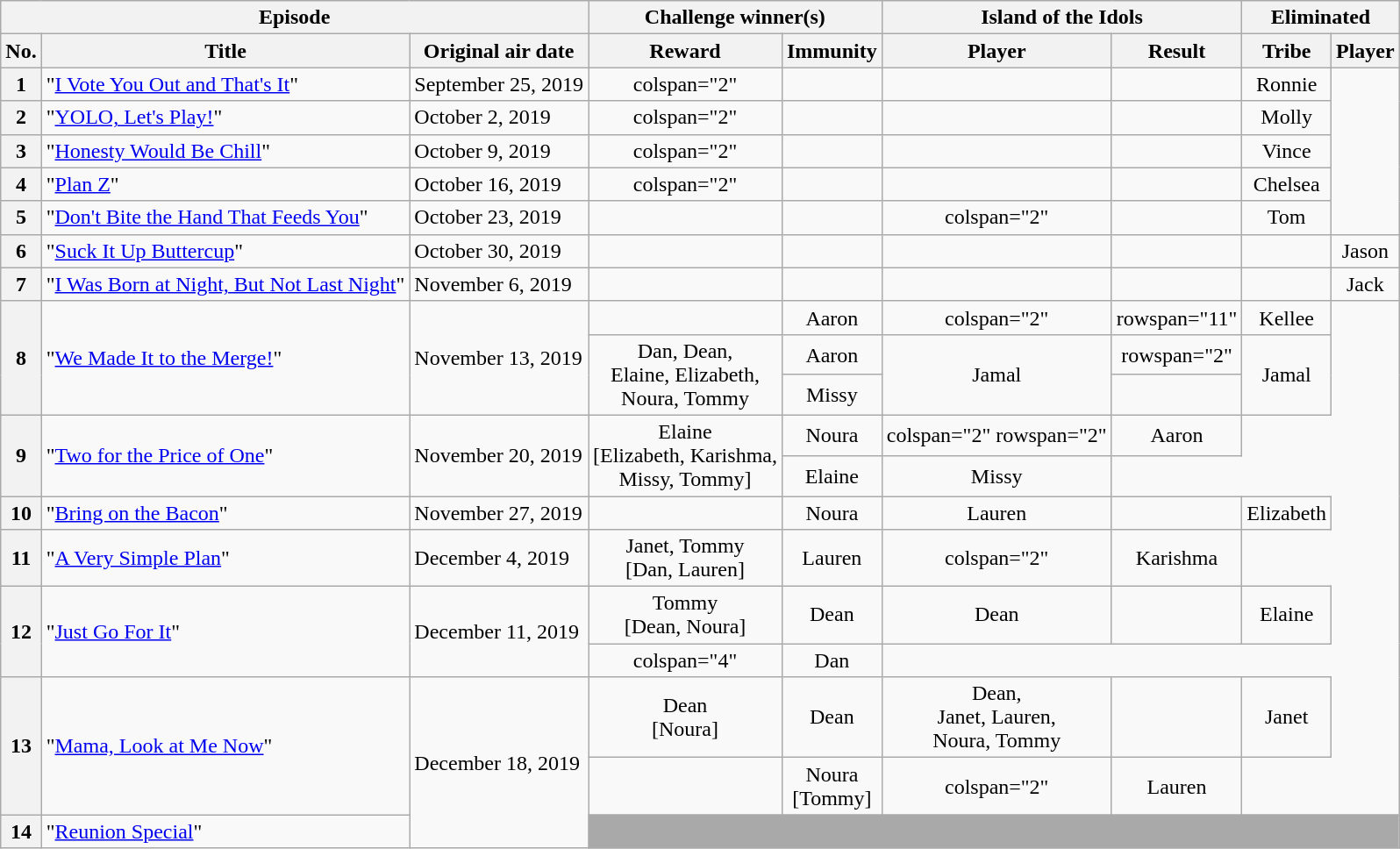<table class="wikitable plainrowheaders nowrap" style="margin:auto; text-align:center">
<tr>
<th scope="col" colspan="3">Episode</th>
<th scope="col" colspan="2">Challenge winner(s)</th>
<th scope="col" colspan="2">Island of the Idols</th>
<th scope="col" colspan="2">Eliminated</th>
</tr>
<tr>
<th scope="col">No.</th>
<th scope="col">Title</th>
<th scope="col">Original air date</th>
<th scope="col">Reward</th>
<th scope="col">Immunity</th>
<th scope="col">Player</th>
<th scope="col">Result</th>
<th scope="col">Tribe</th>
<th scope="col">Player</th>
</tr>
<tr>
<th>1</th>
<td align="left">"<a href='#'>I Vote You Out and That's It</a>"</td>
<td align="left">September 25, 2019</td>
<td>colspan="2" </td>
<td></td>
<td></td>
<td></td>
<td>Ronnie</td>
</tr>
<tr>
<th>2</th>
<td align="left">"<a href='#'>YOLO, Let's Play!</a>"</td>
<td align="left">October 2, 2019</td>
<td>colspan="2" </td>
<td></td>
<td></td>
<td></td>
<td>Molly</td>
</tr>
<tr>
<th>3</th>
<td align="left">"<a href='#'>Honesty Would Be Chill</a>"</td>
<td align="left">October 9, 2019</td>
<td>colspan="2" </td>
<td></td>
<td></td>
<td></td>
<td>Vince</td>
</tr>
<tr>
<th>4</th>
<td align="left">"<a href='#'>Plan Z</a>"</td>
<td align="left">October 16, 2019</td>
<td>colspan="2" </td>
<td></td>
<td></td>
<td></td>
<td>Chelsea</td>
</tr>
<tr>
<th>5</th>
<td align="left">"<a href='#'>Don't Bite the Hand That Feeds You</a>"</td>
<td align="left">October 23, 2019</td>
<td></td>
<td></td>
<td>colspan="2" </td>
<td></td>
<td>Tom</td>
</tr>
<tr>
<th>6</th>
<td align="left">"<a href='#'>Suck It Up Buttercup</a>"</td>
<td align="left">October 30, 2019</td>
<td></td>
<td></td>
<td></td>
<td></td>
<td></td>
<td>Jason</td>
</tr>
<tr>
<th>7</th>
<td align="left">"<a href='#'>I Was Born at Night, But Not Last Night</a>"</td>
<td align="left">November 6, 2019</td>
<td></td>
<td></td>
<td></td>
<td></td>
<td></td>
<td>Jack</td>
</tr>
<tr>
<th rowspan="3">8</th>
<td rowspan="3" align="left">"<a href='#'>We Made It to the Merge!</a>"</td>
<td rowspan="3" align="left">November 13, 2019</td>
<td></td>
<td>Aaron</td>
<td>colspan="2" </td>
<td>rowspan="11" </td>
<td>Kellee</td>
</tr>
<tr>
<td rowspan="2">Dan, Dean,<br>Elaine, Elizabeth,<br>Noura, Tommy</td>
<td>Aaron</td>
<td rowspan="2">Jamal</td>
<td>rowspan="2" </td>
<td rowspan="2">Jamal</td>
</tr>
<tr>
<td>Missy</td>
</tr>
<tr>
<th rowspan="2">9</th>
<td rowspan="2" align="left">"<a href='#'>Two for the Price of One</a>"</td>
<td rowspan="2" align="left">November 20, 2019</td>
<td rowspan="2">Elaine<br>[Elizabeth, Karishma,<br>Missy, Tommy]</td>
<td>Noura</td>
<td>colspan="2" rowspan="2" </td>
<td>Aaron</td>
</tr>
<tr>
<td>Elaine</td>
<td>Missy</td>
</tr>
<tr>
<th>10</th>
<td scope="row" align="left">"<a href='#'>Bring on the Bacon</a>"</td>
<td align="left">November 27, 2019</td>
<td></td>
<td>Noura</td>
<td>Lauren</td>
<td></td>
<td>Elizabeth</td>
</tr>
<tr>
<th>11</th>
<td scope="row" align="left">"<a href='#'>A Very Simple Plan</a>"</td>
<td align="left">December 4, 2019</td>
<td>Janet, Tommy<br>[Dan, Lauren]</td>
<td>Lauren</td>
<td>colspan="2" </td>
<td>Karishma</td>
</tr>
<tr>
<th rowspan="2">12</th>
<td rowspan="2" align="left">"<a href='#'>Just Go For It</a>"</td>
<td rowspan="2" align="left">December 11, 2019</td>
<td>Tommy<br>[Dean, Noura]</td>
<td>Dean</td>
<td>Dean</td>
<td></td>
<td>Elaine</td>
</tr>
<tr>
<td>colspan="4" </td>
<td>Dan</td>
</tr>
<tr>
<th rowspan="2">13</th>
<td rowspan="2" align="left">"<a href='#'>Mama, Look at Me Now</a>"</td>
<td rowspan="3" align="left">December 18, 2019</td>
<td>Dean<br>[Noura]</td>
<td>Dean</td>
<td>Dean,<br>Janet, Lauren,<br>Noura, Tommy</td>
<td></td>
<td>Janet</td>
</tr>
<tr>
<td></td>
<td>Noura<br>[Tommy]</td>
<td>colspan="2" </td>
<td>Lauren</td>
</tr>
<tr>
<th>14</th>
<td align="left">"<a href='#'>Reunion Special</a>"</td>
<td colspan="6" bgcolor="darkgray"></td>
</tr>
</table>
